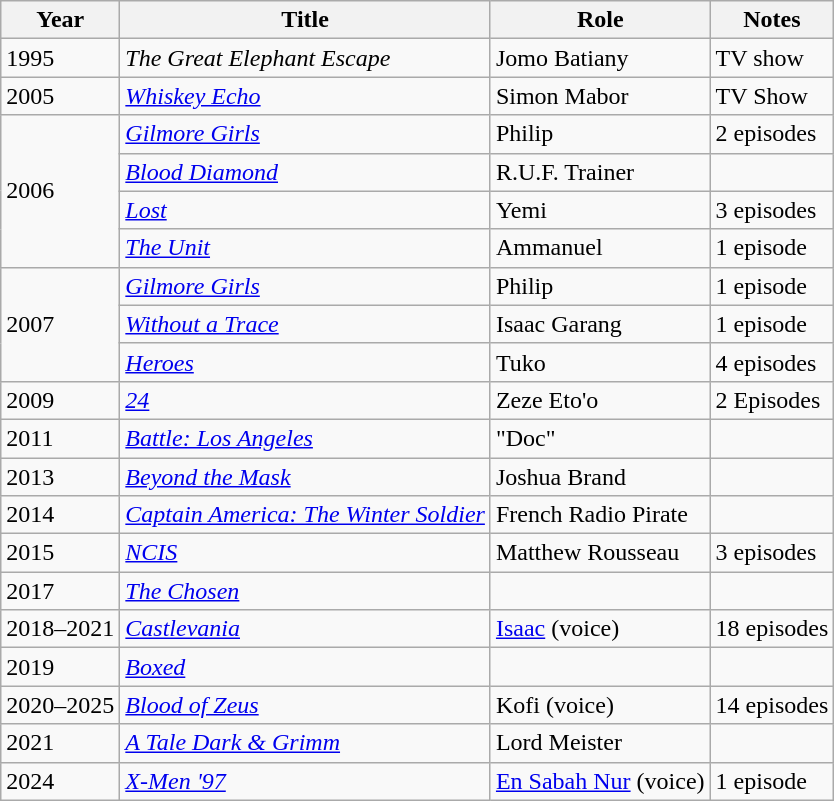<table class="wikitable plainrowheaders sortable">
<tr>
<th scope="col">Year</th>
<th scope="col">Title</th>
<th scope="col" class="unsortable">Role</th>
<th scope="col" class="unsortable">Notes</th>
</tr>
<tr>
<td>1995</td>
<td><em>The Great Elephant Escape</em></td>
<td>Jomo Batiany</td>
<td>TV show</td>
</tr>
<tr>
<td>2005</td>
<td><em><a href='#'>Whiskey Echo</a></em></td>
<td>Simon Mabor</td>
<td>TV Show</td>
</tr>
<tr>
<td rowspan="4">2006</td>
<td><em><a href='#'>Gilmore Girls</a></em></td>
<td>Philip</td>
<td>2 episodes</td>
</tr>
<tr>
<td><em><a href='#'>Blood Diamond</a></em></td>
<td>R.U.F. Trainer</td>
<td></td>
</tr>
<tr>
<td><em><a href='#'>Lost</a></em></td>
<td>Yemi</td>
<td>3 episodes</td>
</tr>
<tr>
<td><em><a href='#'>The Unit</a></em></td>
<td>Ammanuel</td>
<td>1 episode</td>
</tr>
<tr>
<td rowspan="3">2007</td>
<td><em><a href='#'>Gilmore Girls</a></em></td>
<td>Philip</td>
<td>1 episode</td>
</tr>
<tr>
<td><em><a href='#'>Without a Trace</a></em></td>
<td>Isaac Garang</td>
<td>1 episode</td>
</tr>
<tr>
<td><em><a href='#'>Heroes</a></em></td>
<td>Tuko</td>
<td>4 episodes</td>
</tr>
<tr>
<td>2009</td>
<td><em><a href='#'>24</a></em></td>
<td>Zeze Eto'o</td>
<td>2 Episodes</td>
</tr>
<tr>
<td>2011</td>
<td><em><a href='#'>Battle: Los Angeles</a></em></td>
<td>"Doc"</td>
<td></td>
</tr>
<tr>
<td>2013</td>
<td><em><a href='#'>Beyond the Mask</a></em></td>
<td>Joshua Brand</td>
<td></td>
</tr>
<tr>
<td>2014</td>
<td><em><a href='#'>Captain America: The Winter Soldier</a></em></td>
<td>French Radio Pirate</td>
<td></td>
</tr>
<tr>
<td>2015</td>
<td><em><a href='#'>NCIS</a></em></td>
<td>Matthew Rousseau</td>
<td>3 episodes</td>
</tr>
<tr>
<td>2017</td>
<td><em><a href='#'> The Chosen</a></em></td>
<td></td>
<td></td>
</tr>
<tr>
<td>2018–2021</td>
<td><em><a href='#'>Castlevania</a></em></td>
<td><a href='#'>Isaac</a> (voice)</td>
<td>18 episodes</td>
</tr>
<tr>
<td>2019</td>
<td><em><a href='#'>Boxed</a></em></td>
<td></td>
<td></td>
</tr>
<tr>
<td>2020–2025</td>
<td><em><a href='#'>Blood of Zeus</a></em></td>
<td>Kofi (voice)</td>
<td>14 episodes</td>
</tr>
<tr>
<td>2021</td>
<td><em><a href='#'>A Tale Dark & Grimm</a></em></td>
<td>Lord Meister</td>
<td></td>
</tr>
<tr>
<td>2024</td>
<td><em><a href='#'>X-Men '97</a></em></td>
<td><a href='#'>En Sabah Nur</a> (voice)</td>
<td>1 episode</td>
</tr>
</table>
